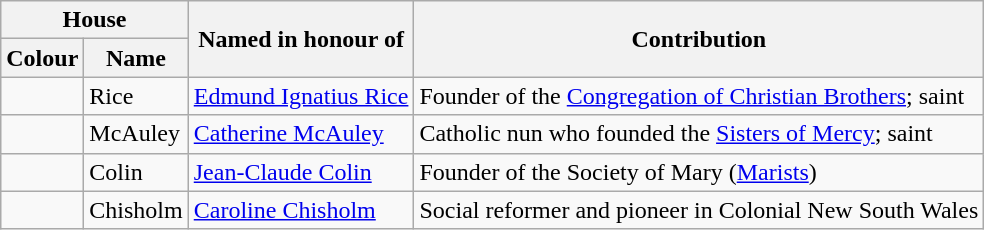<table class="wikitable">
<tr>
<th colspan=2>House</th>
<th rowspan=2>Named in honour of</th>
<th rowspan=2>Contribution</th>
</tr>
<tr>
<th>Colour</th>
<th>Name</th>
</tr>
<tr>
<td align=center></td>
<td>Rice</td>
<td><a href='#'>Edmund Ignatius Rice</a></td>
<td>Founder of the <a href='#'>Congregation of Christian Brothers</a>; saint</td>
</tr>
<tr>
<td align=center></td>
<td>McAuley</td>
<td><a href='#'>Catherine McAuley</a></td>
<td>Catholic nun who founded the <a href='#'>Sisters of Mercy</a>; saint</td>
</tr>
<tr>
<td align=center></td>
<td>Colin</td>
<td><a href='#'>Jean-Claude Colin</a></td>
<td>Founder of the Society of Mary (<a href='#'>Marists</a>)</td>
</tr>
<tr>
<td align=center></td>
<td>Chisholm</td>
<td><a href='#'>Caroline Chisholm</a></td>
<td>Social reformer and pioneer in Colonial New South Wales</td>
</tr>
</table>
